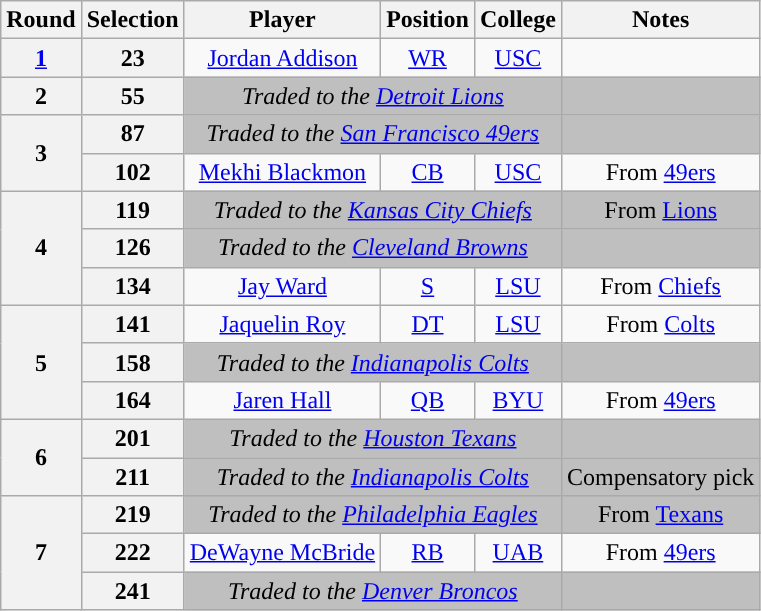<table class="wikitable" style="text-align:center">
<tr>
<th>Round</th>
<th>Selection</th>
<th>Player</th>
<th>Position</th>
<th>College</th>
<th>Notes</th>
</tr>
<tr>
<th><a href='#'>1</a></th>
<th>23</th>
<td><a href='#'>Jordan Addison</a></td>
<td><a href='#'>WR</a></td>
<td><a href='#'>USC</a></td>
<td></td>
</tr>
<tr>
<th>2</th>
<th>55</th>
<td colspan="3" style="background:#BFBFBF"><em>Traded to the <a href='#'>Detroit Lions</a></em></td>
<td style="background:#BFBFBF"></td>
</tr>
<tr>
<th rowspan="2">3</th>
<th>87</th>
<td colspan="3" style="background:#BFBFBF"><em>Traded to the <a href='#'>San Francisco 49ers</a></em></td>
<td style="background:#BFBFBF"></td>
</tr>
<tr>
<th>102</th>
<td><a href='#'>Mekhi Blackmon</a></td>
<td><a href='#'>CB</a></td>
<td><a href='#'>USC</a></td>
<td>From <a href='#'>49ers</a></td>
</tr>
<tr>
<th rowspan="3">4</th>
<th>119</th>
<td colspan="3" style="background:#BFBFBF"><em>Traded to the <a href='#'>Kansas City Chiefs</a></em></td>
<td style="background:#BFBFBF">From <a href='#'>Lions</a></td>
</tr>
<tr>
<th>126</th>
<td colspan="3" style="background:#BFBFBF"><em>Traded to the <a href='#'>Cleveland Browns</a></em></td>
<td style="background:#BFBFBF"></td>
</tr>
<tr>
<th>134</th>
<td><a href='#'>Jay Ward</a></td>
<td><a href='#'>S</a></td>
<td><a href='#'>LSU</a></td>
<td>From <a href='#'>Chiefs</a></td>
</tr>
<tr>
<th rowspan="3">5</th>
<th>141</th>
<td><a href='#'>Jaquelin Roy</a></td>
<td><a href='#'>DT</a></td>
<td><a href='#'>LSU</a></td>
<td>From <a href='#'>Colts</a></td>
</tr>
<tr>
<th>158</th>
<td colspan="3" style="background:#BFBFBF"><em>Traded to the <a href='#'>Indianapolis Colts</a></em></td>
<td style="background:#BFBFBF"></td>
</tr>
<tr>
<th>164</th>
<td><a href='#'>Jaren Hall</a></td>
<td><a href='#'>QB</a></td>
<td><a href='#'>BYU</a></td>
<td>From <a href='#'>49ers</a></td>
</tr>
<tr>
<th rowspan="2">6</th>
<th>201</th>
<td colspan="3" style="background:#BFBFBF"><em>Traded to the <a href='#'>Houston Texans</a></em></td>
<td style="background:#BFBFBF"></td>
</tr>
<tr>
<th>211</th>
<td colspan="3" style="background:#BFBFBF"><em>Traded to the <a href='#'>Indianapolis Colts</a></em></td>
<td style="background:#BFBFBF">Compensatory pick</td>
</tr>
<tr>
<th rowspan="3">7</th>
<th>219</th>
<td colspan="3" style="background:#BFBFBF"><em>Traded to the <a href='#'>Philadelphia Eagles</a></em></td>
<td style="background:#BFBFBF">From <a href='#'>Texans</a></td>
</tr>
<tr>
<th>222</th>
<td><a href='#'>DeWayne McBride</a></td>
<td><a href='#'>RB</a></td>
<td><a href='#'>UAB</a></td>
<td>From <a href='#'>49ers</a></td>
</tr>
<tr>
<th>241</th>
<td colspan="3" style="background:#BFBFBF"><em>Traded to the <a href='#'>Denver Broncos</a></em></td>
<td style="background:#BFBFBF"></td>
</tr>
</table>
